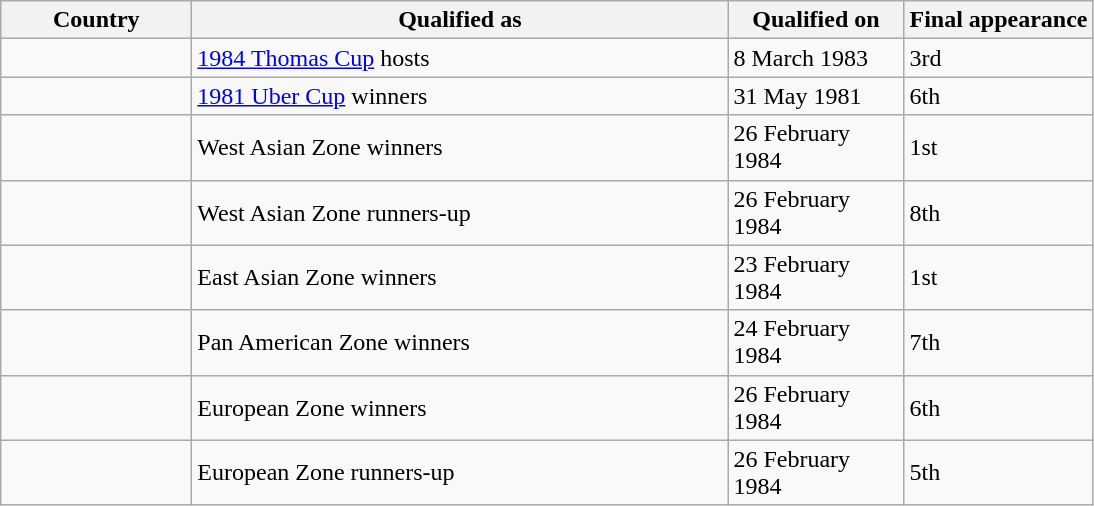<table class="sortable wikitable">
<tr>
<th width="120">Country</th>
<th width="350">Qualified as</th>
<th width="110">Qualified on</th>
<th>Final appearance</th>
</tr>
<tr>
<td></td>
<td><a href='#'>1984 Thomas Cup</a> hosts</td>
<td>8 March 1983</td>
<td>3rd</td>
</tr>
<tr>
<td></td>
<td><a href='#'>1981 Uber Cup</a> winners</td>
<td>31 May 1981</td>
<td>6th</td>
</tr>
<tr>
<td></td>
<td>West Asian Zone winners</td>
<td>26 February 1984</td>
<td>1st</td>
</tr>
<tr>
<td></td>
<td>West Asian Zone runners-up</td>
<td>26 February 1984</td>
<td>8th</td>
</tr>
<tr>
<td></td>
<td>East Asian Zone winners</td>
<td>23 February 1984</td>
<td>1st</td>
</tr>
<tr>
<td></td>
<td>Pan American Zone winners</td>
<td>24 February 1984</td>
<td>7th</td>
</tr>
<tr>
<td></td>
<td>European Zone winners</td>
<td>26 February 1984</td>
<td>6th</td>
</tr>
<tr>
<td></td>
<td>European Zone runners-up</td>
<td>26 February 1984</td>
<td>5th</td>
</tr>
</table>
